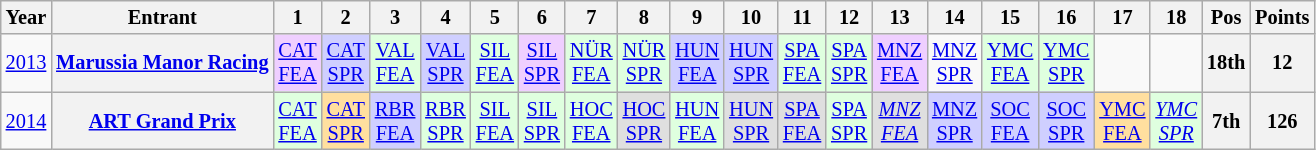<table class="wikitable" style="text-align:center; font-size:85%">
<tr>
<th>Year</th>
<th>Entrant</th>
<th>1</th>
<th>2</th>
<th>3</th>
<th>4</th>
<th>5</th>
<th>6</th>
<th>7</th>
<th>8</th>
<th>9</th>
<th>10</th>
<th>11</th>
<th>12</th>
<th>13</th>
<th>14</th>
<th>15</th>
<th>16</th>
<th>17</th>
<th>18</th>
<th>Pos</th>
<th>Points</th>
</tr>
<tr>
<td><a href='#'>2013</a></td>
<th nowrap><a href='#'>Marussia Manor Racing</a></th>
<td style="background:#EFCFFF;"><a href='#'>CAT<br>FEA</a><br></td>
<td style="background:#CFCFFF;"><a href='#'>CAT<br>SPR</a><br></td>
<td style="background:#DFFFDF;"><a href='#'>VAL<br>FEA</a><br></td>
<td style="background:#CFCFFF;"><a href='#'>VAL<br>SPR</a><br></td>
<td style="background:#DFFFDF;"><a href='#'>SIL<br>FEA</a><br></td>
<td style="background:#EFCFFF;"><a href='#'>SIL<br>SPR</a><br></td>
<td style="background:#DFFFDF;"><a href='#'>NÜR<br>FEA</a><br></td>
<td style="background:#DFFFDF;"><a href='#'>NÜR<br>SPR</a><br></td>
<td style="background:#CFCFFF;"><a href='#'>HUN<br>FEA</a><br></td>
<td style="background:#CFCFFF;"><a href='#'>HUN<br>SPR</a><br></td>
<td style="background:#DFFFDF;"><a href='#'>SPA<br>FEA</a><br></td>
<td style="background:#DFFFDF;"><a href='#'>SPA<br>SPR</a><br></td>
<td style="background:#EFCFFF;"><a href='#'>MNZ<br>FEA</a><br></td>
<td><a href='#'>MNZ<br>SPR</a><br></td>
<td style="background:#DFFFDF;"><a href='#'>YMC<br>FEA</a><br></td>
<td style="background:#DFFFDF;"><a href='#'>YMC<br>SPR</a><br></td>
<td></td>
<td></td>
<th>18th</th>
<th>12</th>
</tr>
<tr>
<td><a href='#'>2014</a></td>
<th nowrap><a href='#'>ART Grand Prix</a></th>
<td style="background:#DFFFDF;"><a href='#'>CAT<br>FEA</a><br></td>
<td style="background:#FFDF9F;"><a href='#'>CAT<br>SPR</a><br></td>
<td style="background:#CFCFFF;"><a href='#'>RBR<br>FEA</a><br></td>
<td style="background:#DFFFDF;"><a href='#'>RBR<br>SPR</a><br></td>
<td style="background:#DFFFDF;"><a href='#'>SIL<br>FEA</a><br></td>
<td style="background:#DFFFDF;"><a href='#'>SIL<br>SPR</a><br></td>
<td style="background:#DFFFDF;"><a href='#'>HOC<br>FEA</a><br></td>
<td style="background:#DFDFDF;"><a href='#'>HOC<br>SPR</a><br></td>
<td style="background:#DFFFDF;"><a href='#'>HUN<br>FEA</a><br></td>
<td style="background:#DFDFDF;"><a href='#'>HUN<br>SPR</a><br></td>
<td style="background:#DFDFDF;"><a href='#'>SPA<br>FEA</a><br></td>
<td style="background:#DFFFDF;"><a href='#'>SPA<br>SPR</a><br></td>
<td style="background:#DFDFDF;"><em><a href='#'>MNZ<br>FEA</a></em><br></td>
<td style="background:#CFCFFF;"><a href='#'>MNZ<br>SPR</a><br></td>
<td style="background:#CFCFFF;"><a href='#'>SOC<br>FEA</a><br></td>
<td style="background:#CFCFFF;"><a href='#'>SOC<br>SPR</a><br></td>
<td style="background:#FFDF9F;"><a href='#'>YMC<br>FEA</a><br></td>
<td style="background:#DFFFDF;"><em><a href='#'>YMC<br>SPR</a></em><br></td>
<th>7th</th>
<th>126</th>
</tr>
</table>
